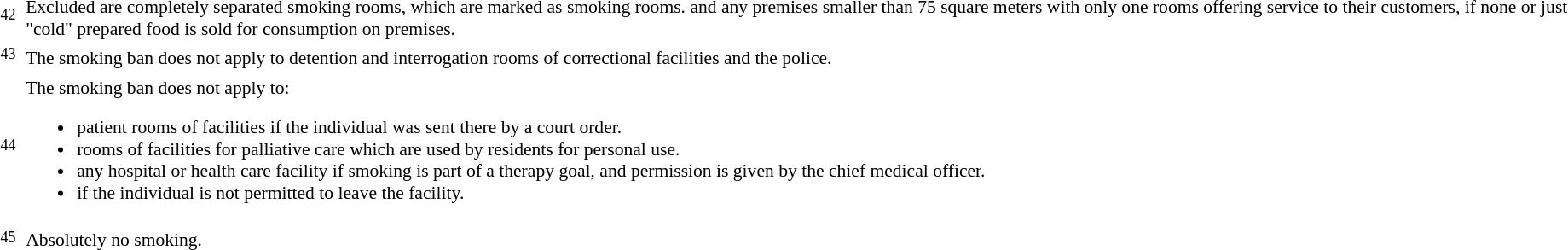<table class="toptextcells" style="font-size: 90%;">
<tr>
<td style="text-align: right; padding-right: 0.33em"><sup>42</sup></td>
<td>Excluded are completely separated smoking rooms, which are marked as smoking rooms. and any premises smaller than 75 square meters with only one rooms offering service to their customers, if none or just "cold" prepared food is sold for consumption on premises.</td>
</tr>
<tr>
<td style="text-align: right; padding-right: 0.33em"><sup>43</sup></td>
<td>The smoking ban does not apply to detention and interrogation rooms of correctional facilities and the police.</td>
</tr>
<tr>
<td style="text-align: right; padding-right: 0.33em"><sup>44</sup></td>
<td>The smoking ban does not apply to:<br><ul><li>patient rooms of facilities if the individual was sent there by a court order.</li><li>rooms of facilities for palliative care which are used by residents for personal use.</li><li>any hospital or health care facility if smoking is part of a therapy goal, and permission is given by the chief medical officer.</li><li>if the individual is not permitted to leave the facility.</li></ul></td>
</tr>
<tr>
<td style="text-align: right; padding-right: 0.33em"><sup>45</sup></td>
<td>Absolutely no smoking.</td>
</tr>
</table>
